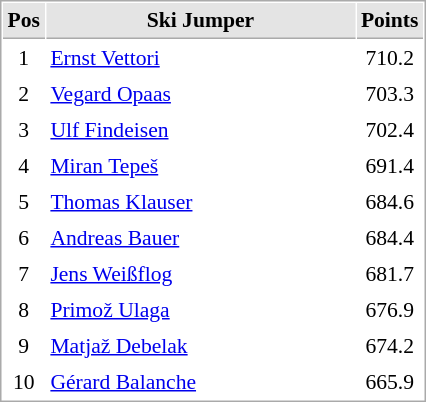<table cellspacing="1" cellpadding="3" style="border:1px solid #AAAAAA;font-size:90%">
<tr bgcolor="#E4E4E4">
<th style="border-bottom:1px solid #AAAAAA" width=10>Pos</th>
<th style="border-bottom:1px solid #AAAAAA" width=200>Ski Jumper</th>
<th style="border-bottom:1px solid #AAAAAA" width=20>Points</th>
</tr>
<tr align="center">
<td>1</td>
<td align="left"> <a href='#'>Ernst Vettori</a></td>
<td>710.2</td>
</tr>
<tr align="center">
<td>2</td>
<td align="left"> <a href='#'>Vegard Opaas</a></td>
<td>703.3</td>
</tr>
<tr align="center">
<td>3</td>
<td align="left"> <a href='#'>Ulf Findeisen</a></td>
<td>702.4</td>
</tr>
<tr align="center">
<td>4</td>
<td align="left"> <a href='#'>Miran Tepeš</a></td>
<td>691.4</td>
</tr>
<tr align="center">
<td>5</td>
<td align="left"> <a href='#'>Thomas Klauser</a></td>
<td>684.6</td>
</tr>
<tr align="center">
<td>6</td>
<td align="left"> <a href='#'>Andreas Bauer</a></td>
<td>684.4</td>
</tr>
<tr align="center">
<td>7</td>
<td align="left"> <a href='#'>Jens Weißflog</a></td>
<td>681.7</td>
</tr>
<tr align="center">
<td>8</td>
<td align="left"> <a href='#'>Primož Ulaga</a></td>
<td>676.9</td>
</tr>
<tr align="center">
<td>9</td>
<td align="left"> <a href='#'>Matjaž Debelak</a></td>
<td>674.2</td>
</tr>
<tr align="center">
<td>10</td>
<td align="left"> <a href='#'>Gérard Balanche</a></td>
<td>665.9</td>
</tr>
</table>
